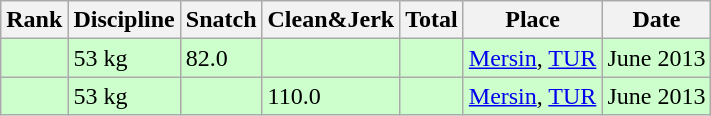<table class="wikitable">
<tr>
<th>Rank</th>
<th>Discipline</th>
<th>Snatch</th>
<th>Clean&Jerk</th>
<th>Total</th>
<th>Place</th>
<th>Date</th>
</tr>
<tr bgcolor=#CCFFCC>
<td></td>
<td>53 kg</td>
<td>82.0</td>
<td></td>
<td></td>
<td><a href='#'>Mersin</a>, <a href='#'>TUR</a></td>
<td>June 2013</td>
</tr>
<tr bgcolor=#CCFFCC>
<td></td>
<td>53 kg</td>
<td></td>
<td>110.0</td>
<td></td>
<td><a href='#'>Mersin</a>, <a href='#'>TUR</a></td>
<td>June 2013</td>
</tr>
</table>
